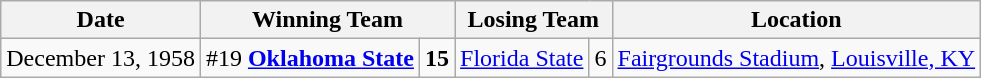<table class="wikitable">
<tr>
<th>Date</th>
<th colspan="2">Winning Team</th>
<th colspan="2">Losing Team</th>
<th>Location</th>
</tr>
<tr>
<td>December 13, 1958</td>
<td>#19 <strong><a href='#'>Oklahoma State</a></strong></td>
<td><strong>15</strong></td>
<td><a href='#'>Florida State</a></td>
<td>6</td>
<td><a href='#'>Fairgrounds Stadium</a>, <a href='#'>Louisville, KY</a></td>
</tr>
</table>
